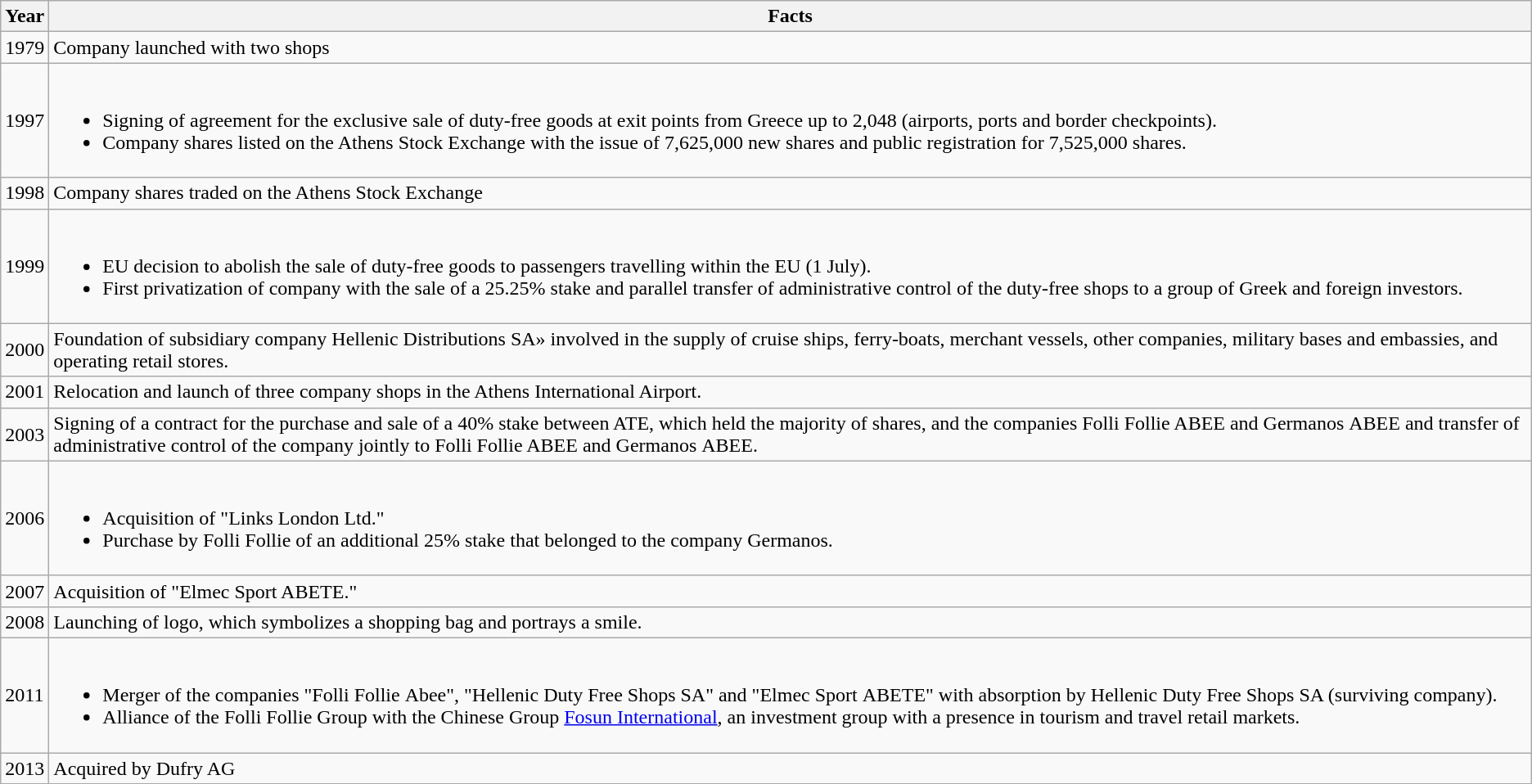<table class="wikitable">
<tr>
<th>Year</th>
<th>Facts</th>
</tr>
<tr>
<td>1979</td>
<td>Company launched with two shops</td>
</tr>
<tr>
<td>1997</td>
<td><br><ul><li>Signing of agreement for the exclusive sale of duty-free goods at exit points from Greece up to 2,048 (airports, ports and border checkpoints).</li><li>Company shares listed on the Athens Stock Exchange with the issue of 7,625,000 new shares and public registration for 7,525,000 shares.</li></ul></td>
</tr>
<tr>
<td>1998</td>
<td>Company shares traded on the Athens Stock Exchange</td>
</tr>
<tr>
<td>1999</td>
<td><br><ul><li>EU decision to abolish the sale of duty-free goods to passengers travelling within the EU (1 July).</li><li>First privatization of company with the sale of a 25.25% stake and parallel transfer of administrative control of the duty-free shops to a group of Greek and foreign investors.</li></ul></td>
</tr>
<tr>
<td>2000</td>
<td>Foundation of subsidiary company Hellenic Distributions SA» involved in the supply of cruise ships, ferry-boats, merchant vessels, other companies, military bases and embassies, and operating retail stores.</td>
</tr>
<tr>
<td>2001</td>
<td>Relocation and launch of three company shops in the Athens International Airport.</td>
</tr>
<tr>
<td>2003</td>
<td>Signing of a contract for the purchase and sale of a 40% stake between ATE, which held the majority of shares, and the companies Folli Follie ABEE and Germanos ΑΒΕΕ and transfer of administrative control of the company jointly to Folli Follie ABEE and Germanos ΑΒΕΕ.</td>
</tr>
<tr>
<td>2006</td>
<td><br><ul><li>Acquisition of "Links London Ltd."</li><li>Purchase by Folli Follie of an additional 25% stake that belonged to the company Germanos.</li></ul></td>
</tr>
<tr>
<td>2007</td>
<td>Acquisition of "Elmec Sport ABETE."</td>
</tr>
<tr>
<td>2008</td>
<td>Launching of logo, which symbolizes a shopping bag and portrays a smile.</td>
</tr>
<tr>
<td>2011</td>
<td><br><ul><li>Merger of the companies "Folli Follie Αbee", "Hellenic Duty Free Shops SA" and "Elmec Sport ΑΒΕΤΕ" with absorption by Hellenic Duty Free Shops SA (surviving company).</li><li>Alliance of the Folli Follie Group with the Chinese Group <a href='#'>Fosun International</a>, an investment group with a presence in tourism and travel retail markets.</li></ul></td>
</tr>
<tr>
<td>2013</td>
<td>Acquired by Dufry AG</td>
</tr>
</table>
